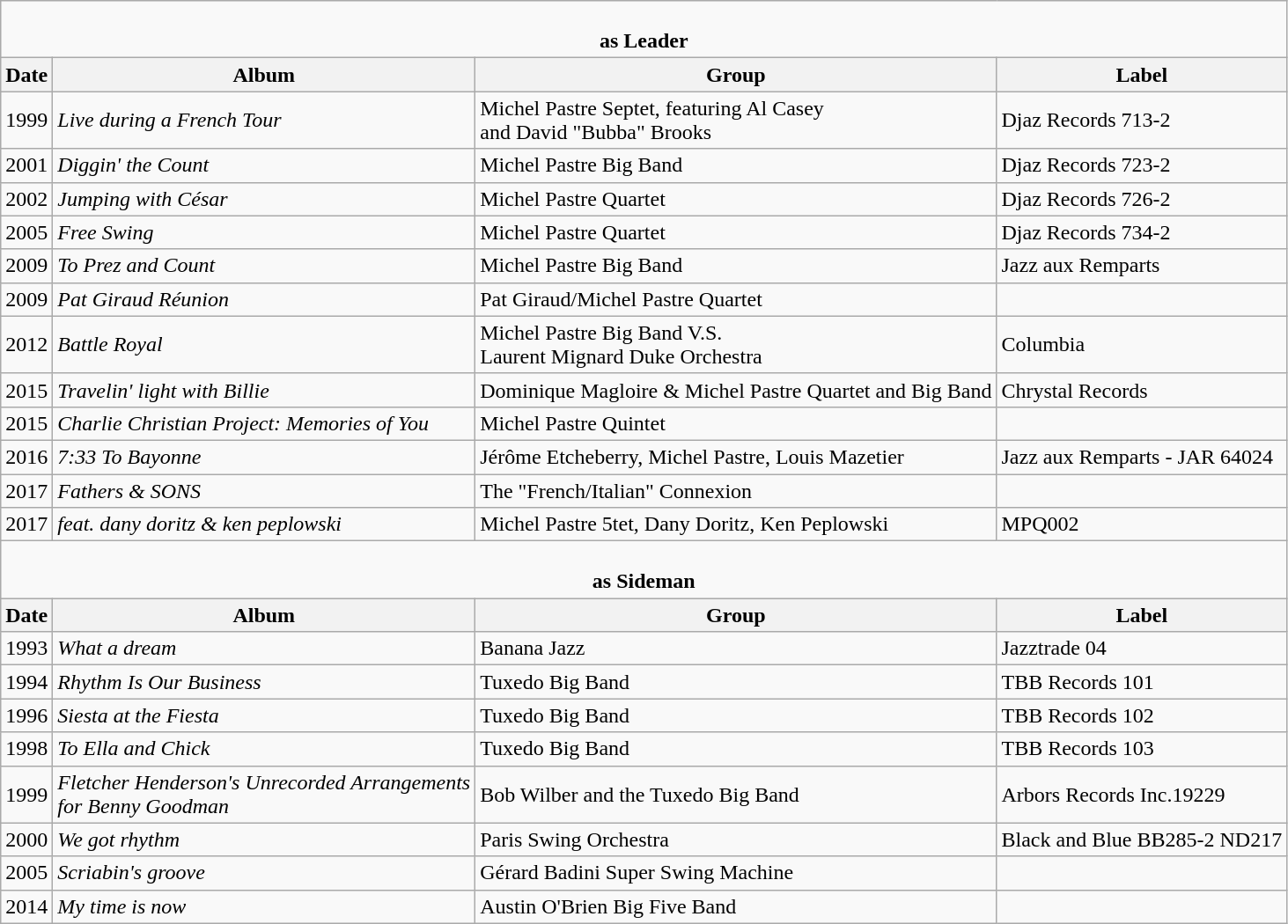<table class="wikitable">
<tr>
<td colspan="4" style="text-align: center;"><br><strong>as Leader</strong><br></td>
</tr>
<tr>
<th>Date</th>
<th>Album</th>
<th>Group</th>
<th>Label</th>
</tr>
<tr>
<td>1999</td>
<td><em>Live during a French Tour</em></td>
<td>Michel Pastre Septet, featuring Al Casey<br>and David "Bubba" Brooks</td>
<td>Djaz Records 713-2</td>
</tr>
<tr>
<td>2001</td>
<td><em>Diggin' the Count</em></td>
<td>Michel Pastre Big Band</td>
<td>Djaz Records 723-2</td>
</tr>
<tr>
<td>2002</td>
<td><em>Jumping with César</em></td>
<td>Michel Pastre Quartet</td>
<td>Djaz Records 726-2</td>
</tr>
<tr>
<td>2005</td>
<td><em>Free Swing</em></td>
<td>Michel Pastre Quartet</td>
<td>Djaz Records 734-2</td>
</tr>
<tr>
<td>2009</td>
<td><em>To Prez and Count</em></td>
<td>Michel Pastre Big Band</td>
<td>Jazz aux Remparts</td>
</tr>
<tr>
<td>2009</td>
<td><em>Pat Giraud Réunion</em></td>
<td>Pat Giraud/Michel Pastre Quartet</td>
<td></td>
</tr>
<tr>
<td>2012</td>
<td><em>Battle Royal</em></td>
<td>Michel Pastre Big Band V.S.<br>Laurent Mignard Duke Orchestra</td>
<td>Columbia</td>
</tr>
<tr>
<td>2015</td>
<td><em>Travelin' light with Billie</em></td>
<td>Dominique Magloire & Michel Pastre Quartet and Big Band</td>
<td>Chrystal Records</td>
</tr>
<tr>
<td>2015</td>
<td><em>Charlie Christian Project: Memories of You</em></td>
<td>Michel Pastre Quintet</td>
<td></td>
</tr>
<tr>
<td>2016</td>
<td><em>7:33 To Bayonne</em></td>
<td>Jérôme Etcheberry, Michel Pastre, Louis Mazetier</td>
<td>Jazz aux Remparts - JAR 64024</td>
</tr>
<tr>
<td>2017</td>
<td><em>Fathers & SONS</em></td>
<td>The "French/Italian" Connexion</td>
<td></td>
</tr>
<tr>
<td>2017</td>
<td><em>feat. dany doritz & ken peplowski</em></td>
<td>Michel Pastre 5tet, Dany Doritz, Ken Peplowski</td>
<td>MPQ002</td>
</tr>
<tr>
<td colspan="4" style="text-align: center;"><br><strong>as Sideman</strong><br></td>
</tr>
<tr>
<th>Date</th>
<th>Album</th>
<th>Group</th>
<th>Label</th>
</tr>
<tr>
<td>1993</td>
<td><em>What a dream</em></td>
<td>Banana Jazz</td>
<td>Jazztrade 04</td>
</tr>
<tr>
<td>1994</td>
<td><em>Rhythm Is Our Business</em></td>
<td>Tuxedo Big Band</td>
<td>TBB Records 101</td>
</tr>
<tr>
<td>1996</td>
<td><em>Siesta at the Fiesta</em></td>
<td>Tuxedo Big Band</td>
<td>TBB Records 102</td>
</tr>
<tr>
<td>1998</td>
<td><em>To Ella and Chick</em></td>
<td>Tuxedo Big Band</td>
<td>TBB Records 103</td>
</tr>
<tr>
<td>1999</td>
<td><em>Fletcher Henderson's Unrecorded Arrangements<br>for Benny Goodman</em></td>
<td>Bob Wilber and the Tuxedo Big Band</td>
<td>Arbors Records Inc.19229</td>
</tr>
<tr>
<td>2000</td>
<td><em>We got rhythm</em></td>
<td>Paris Swing Orchestra</td>
<td>Black and Blue BB285-2 ND217</td>
</tr>
<tr>
<td>2005</td>
<td><em>Scriabin's groove</em></td>
<td>Gérard Badini Super Swing Machine</td>
<td></td>
</tr>
<tr>
<td>2014</td>
<td><em>My time is now</em></td>
<td>Austin O'Brien Big Five Band</td>
<td></td>
</tr>
</table>
